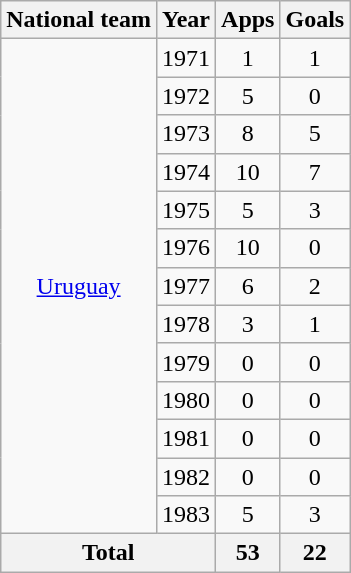<table class="wikitable" style="text-align:center">
<tr>
<th>National team</th>
<th>Year</th>
<th>Apps</th>
<th>Goals</th>
</tr>
<tr>
<td rowspan="13"><a href='#'>Uruguay</a></td>
<td>1971</td>
<td>1</td>
<td>1</td>
</tr>
<tr>
<td>1972</td>
<td>5</td>
<td>0</td>
</tr>
<tr>
<td>1973</td>
<td>8</td>
<td>5</td>
</tr>
<tr>
<td>1974</td>
<td>10</td>
<td>7</td>
</tr>
<tr>
<td>1975</td>
<td>5</td>
<td>3</td>
</tr>
<tr>
<td>1976</td>
<td>10</td>
<td>0</td>
</tr>
<tr>
<td>1977</td>
<td>6</td>
<td>2</td>
</tr>
<tr>
<td>1978</td>
<td>3</td>
<td>1</td>
</tr>
<tr>
<td>1979</td>
<td>0</td>
<td>0</td>
</tr>
<tr>
<td>1980</td>
<td>0</td>
<td>0</td>
</tr>
<tr>
<td>1981</td>
<td>0</td>
<td>0</td>
</tr>
<tr>
<td>1982</td>
<td>0</td>
<td>0</td>
</tr>
<tr>
<td>1983</td>
<td>5</td>
<td>3</td>
</tr>
<tr>
<th colspan="2">Total</th>
<th>53</th>
<th>22</th>
</tr>
</table>
